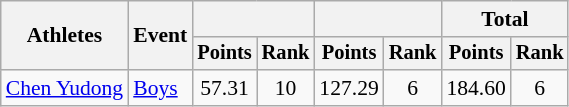<table class="wikitable" style="font-size:90%">
<tr>
<th rowspan="2">Athletes</th>
<th rowspan="2">Event</th>
<th colspan="2"></th>
<th colspan="2"></th>
<th colspan="2">Total</th>
</tr>
<tr style="font-size:95%">
<th>Points</th>
<th>Rank</th>
<th>Points</th>
<th>Rank</th>
<th>Points</th>
<th>Rank</th>
</tr>
<tr align=center>
<td align=left><a href='#'>Chen Yudong</a></td>
<td align=left><a href='#'>Boys</a></td>
<td>57.31</td>
<td>10</td>
<td>127.29</td>
<td>6</td>
<td>184.60</td>
<td>6</td>
</tr>
</table>
